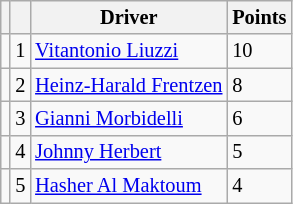<table class="wikitable" style="font-size: 85%;">
<tr>
<th></th>
<th></th>
<th>Driver</th>
<th>Points</th>
</tr>
<tr>
<td align="left"></td>
<td align="center">1</td>
<td> <a href='#'>Vitantonio Liuzzi</a></td>
<td>10</td>
</tr>
<tr>
<td align="left"></td>
<td align="center">2</td>
<td> <a href='#'>Heinz-Harald Frentzen</a></td>
<td>8</td>
</tr>
<tr>
<td align="left"></td>
<td align="center">3</td>
<td> <a href='#'>Gianni Morbidelli</a></td>
<td>6</td>
</tr>
<tr>
<td align="left"></td>
<td align="center">4</td>
<td> <a href='#'>Johnny Herbert</a></td>
<td>5</td>
</tr>
<tr>
<td align="left"></td>
<td align="center">5</td>
<td> <a href='#'>Hasher Al Maktoum</a></td>
<td>4</td>
</tr>
</table>
